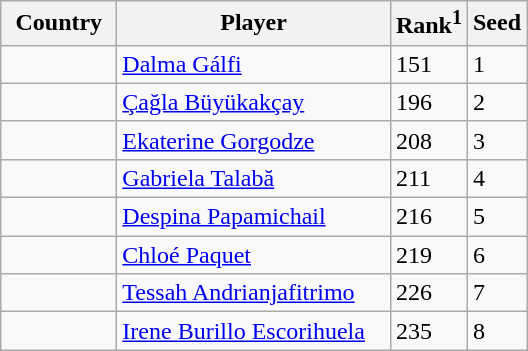<table class="sortable wikitable">
<tr>
<th width="70">Country</th>
<th width="175">Player</th>
<th>Rank<sup>1</sup></th>
<th>Seed</th>
</tr>
<tr>
<td></td>
<td><a href='#'>Dalma Gálfi</a></td>
<td>151</td>
<td>1</td>
</tr>
<tr>
<td></td>
<td><a href='#'>Çağla Büyükakçay</a></td>
<td>196</td>
<td>2</td>
</tr>
<tr>
<td></td>
<td><a href='#'>Ekaterine Gorgodze</a></td>
<td>208</td>
<td>3</td>
</tr>
<tr>
<td></td>
<td><a href='#'>Gabriela Talabă</a></td>
<td>211</td>
<td>4</td>
</tr>
<tr>
<td></td>
<td><a href='#'>Despina Papamichail</a></td>
<td>216</td>
<td>5</td>
</tr>
<tr>
<td></td>
<td><a href='#'>Chloé Paquet</a></td>
<td>219</td>
<td>6</td>
</tr>
<tr>
<td></td>
<td><a href='#'>Tessah Andrianjafitrimo</a></td>
<td>226</td>
<td>7</td>
</tr>
<tr>
<td></td>
<td><a href='#'>Irene Burillo Escorihuela</a></td>
<td>235</td>
<td>8</td>
</tr>
</table>
